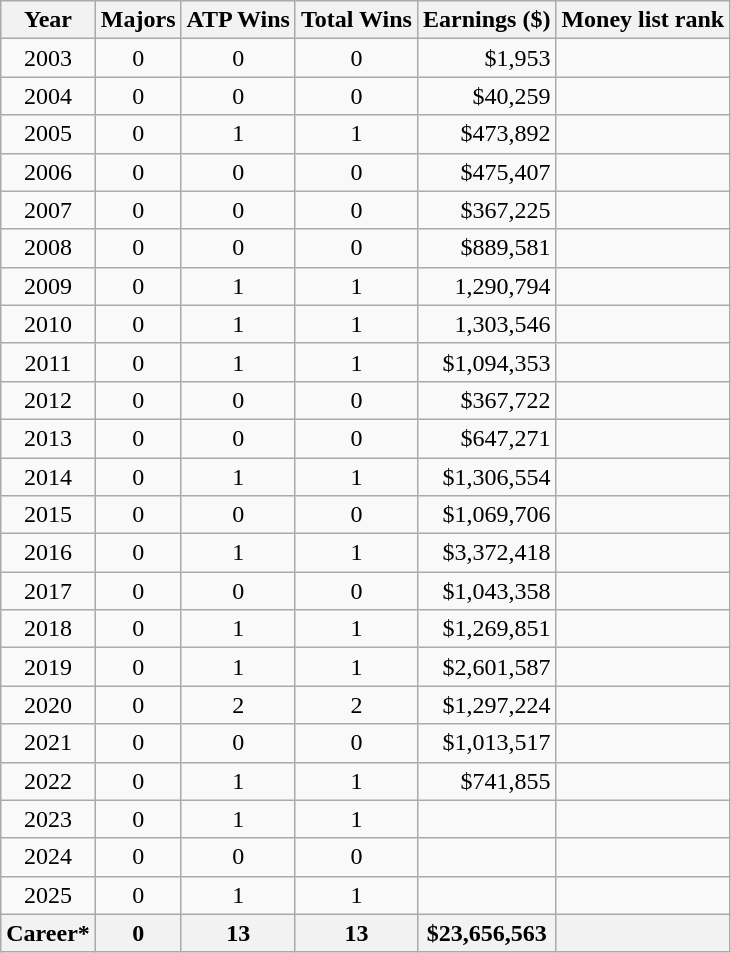<table class="wikitable" style=text-align:center>
<tr>
<th>Year</th>
<th>Majors</th>
<th>ATP Wins</th>
<th>Total Wins</th>
<th>Earnings ($)</th>
<th>Money list rank</th>
</tr>
<tr>
<td>2003</td>
<td>0</td>
<td>0</td>
<td>0</td>
<td align=right>$1,953</td>
<td></td>
</tr>
<tr>
<td>2004</td>
<td>0</td>
<td>0</td>
<td>0</td>
<td align=right>$40,259</td>
<td></td>
</tr>
<tr>
<td>2005</td>
<td>0</td>
<td>1</td>
<td>1</td>
<td align=right>$473,892</td>
<td></td>
</tr>
<tr>
<td>2006</td>
<td>0</td>
<td>0</td>
<td>0</td>
<td align=right>$475,407</td>
<td></td>
</tr>
<tr>
<td>2007</td>
<td>0</td>
<td>0</td>
<td>0</td>
<td align=right>$367,225</td>
<td></td>
</tr>
<tr>
<td>2008</td>
<td>0</td>
<td>0</td>
<td>0</td>
<td align=right>$889,581</td>
<td></td>
</tr>
<tr>
<td>2009</td>
<td>0</td>
<td>1</td>
<td>1</td>
<td align=right>1,290,794</td>
<td></td>
</tr>
<tr>
<td>2010</td>
<td>0</td>
<td>1</td>
<td>1</td>
<td align=right>1,303,546</td>
<td></td>
</tr>
<tr>
<td>2011</td>
<td>0</td>
<td>1</td>
<td>1</td>
<td align=right>$1,094,353</td>
<td></td>
</tr>
<tr>
<td>2012</td>
<td>0</td>
<td>0</td>
<td>0</td>
<td align=right>$367,722</td>
<td></td>
</tr>
<tr>
<td>2013</td>
<td>0</td>
<td>0</td>
<td>0</td>
<td align=right>$647,271</td>
<td></td>
</tr>
<tr>
<td>2014</td>
<td>0</td>
<td>1</td>
<td>1</td>
<td align=right>$1,306,554</td>
<td></td>
</tr>
<tr>
<td>2015</td>
<td>0</td>
<td>0</td>
<td>0</td>
<td align=right>$1,069,706</td>
<td></td>
</tr>
<tr>
<td>2016</td>
<td>0</td>
<td>1</td>
<td>1</td>
<td align=right>$3,372,418</td>
<td></td>
</tr>
<tr>
<td>2017</td>
<td>0</td>
<td>0</td>
<td>0</td>
<td align=right>$1,043,358</td>
<td></td>
</tr>
<tr>
<td>2018</td>
<td>0</td>
<td>1</td>
<td>1</td>
<td align=right>$1,269,851</td>
<td></td>
</tr>
<tr>
<td>2019</td>
<td>0</td>
<td>1</td>
<td>1</td>
<td align=right>$2,601,587</td>
<td></td>
</tr>
<tr>
<td>2020</td>
<td>0</td>
<td>2</td>
<td>2</td>
<td align=right>$1,297,224</td>
<td></td>
</tr>
<tr>
<td>2021</td>
<td>0</td>
<td>0</td>
<td>0</td>
<td align=right>$1,013,517</td>
<td></td>
</tr>
<tr>
<td>2022</td>
<td>0</td>
<td>1</td>
<td>1</td>
<td align=right>$741,855</td>
<td></td>
</tr>
<tr>
<td>2023</td>
<td>0</td>
<td>1</td>
<td>1</td>
<td align=right></td>
<td></td>
</tr>
<tr>
<td>2024</td>
<td>0</td>
<td>0</td>
<td>0</td>
<td align=right></td>
<td></td>
</tr>
<tr>
<td>2025</td>
<td>0</td>
<td>1</td>
<td>1</td>
<td align=right></td>
<td></td>
</tr>
<tr>
<th>Career*</th>
<th>0</th>
<th>13</th>
<th>13</th>
<th>$23,656,563</th>
<th bgcolor=lime></th>
</tr>
</table>
